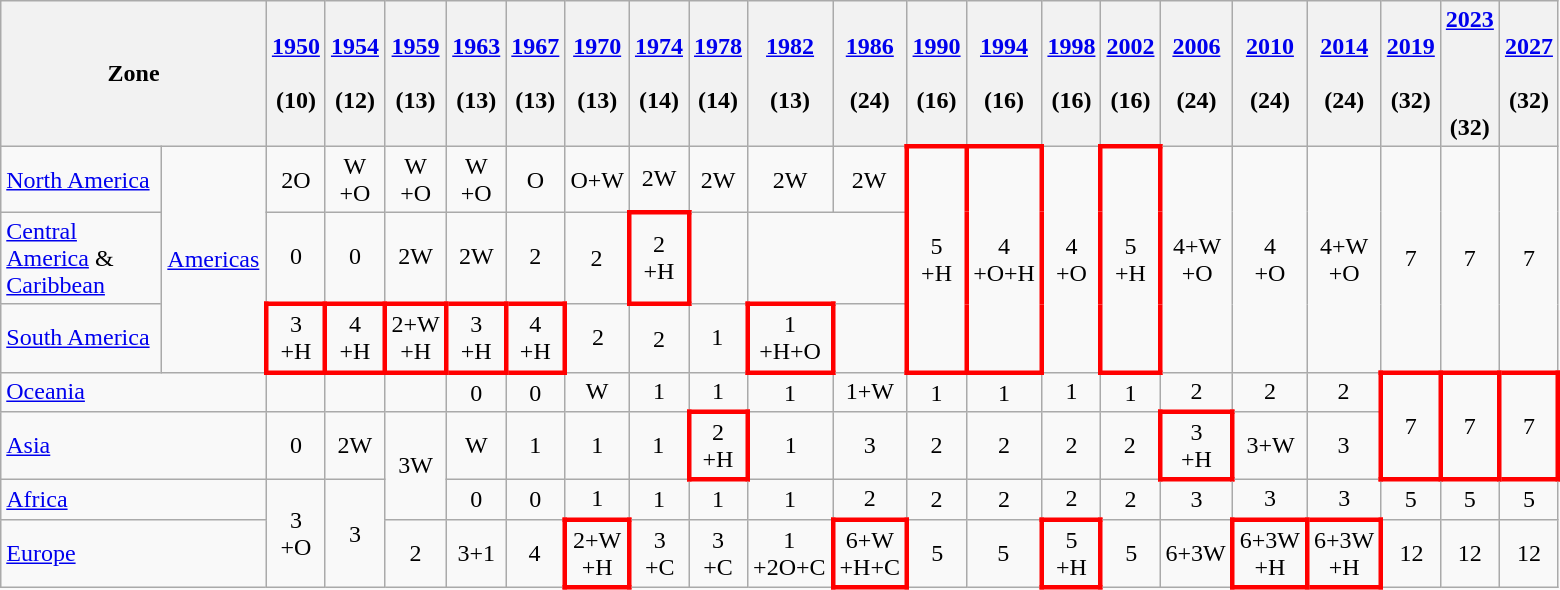<table class=wikitable style="text-align:center">
<tr>
<th colspan=2>Zone</th>
<th><a href='#'>1950</a><br><br>(10)</th>
<th><a href='#'>1954</a><br><br>(12)</th>
<th><a href='#'>1959</a><br><br>(13)</th>
<th><a href='#'>1963</a><br><br>(13)</th>
<th><a href='#'>1967</a><br><br>(13)</th>
<th><a href='#'>1970</a><br><br>(13)</th>
<th><a href='#'>1974</a><br><br>(14)</th>
<th><a href='#'>1978</a><br><br>(14)</th>
<th><a href='#'>1982</a><br><br>(13)</th>
<th><a href='#'>1986</a><br><br>(24)</th>
<th><a href='#'>1990</a><br><br>(16)</th>
<th><a href='#'>1994</a><br><br>(16)</th>
<th><a href='#'>1998</a><br><br>(16)</th>
<th><a href='#'>2002</a><br><br>(16)</th>
<th><a href='#'>2006</a><br><br>(24)</th>
<th><a href='#'>2010</a><br><br>(24)</th>
<th><a href='#'>2014</a><br><br>(24)</th>
<th><a href='#'>2019</a><br><br>(32)</th>
<th><a href='#'>2023</a><br><br><br><br>(32)</th>
<th><a href='#'>2027</a><br><br>(32)</th>
</tr>
<tr>
<td align=left width=100px><a href='#'>North America</a></td>
<td align=left rowspan=3><a href='#'>Americas</a></td>
<td>2O</td>
<td>W<br>+O</td>
<td>W<br>+O</td>
<td>W<br>+O</td>
<td>O</td>
<td>O+W</td>
<td>2W</td>
<td>2W</td>
<td>2W</td>
<td>2W</td>
<td style="border: 3px solid red" rowspan=3>5<br>+H</td>
<td style="border: 3px solid red" rowspan=3>4<br>+O+H</td>
<td rowspan=3>4<br>+O</td>
<td style="border: 3px solid red" rowspan=3>5<br>+H</td>
<td rowspan=3>4+W<br>+O</td>
<td rowspan=3>4<br>+O</td>
<td rowspan="3">4+W<br>+O</td>
<td rowspan=3>7</td>
<td rowspan=3>7</td>
<td rowspan=3>7</td>
</tr>
<tr>
<td align=left><a href='#'>Central America</a> & <a href='#'>Caribbean</a></td>
<td>0</td>
<td>0</td>
<td>2W</td>
<td>2W</td>
<td>2</td>
<td>2</td>
<td style="border: 3px solid red">2<br>+H</td>
<td></td>
</tr>
<tr>
<td align=left><a href='#'>South America</a></td>
<td style="border: 3px solid red">3<br>+H</td>
<td style="border: 3px solid red">4<br>+H</td>
<td style="border: 3px solid red">2+W<br>+H</td>
<td style="border: 3px solid red">3<br>+H</td>
<td style="border: 3px solid red">4<br>+H</td>
<td>2</td>
<td>2</td>
<td>1</td>
<td style="border: 3px solid red">1<br>+H+O</td>
<td></td>
</tr>
<tr>
<td colspan="2" align="left"><a href='#'>Oceania</a></td>
<td></td>
<td></td>
<td></td>
<td>0</td>
<td>0</td>
<td>W</td>
<td>1</td>
<td>1</td>
<td>1</td>
<td>1+W</td>
<td>1</td>
<td>1</td>
<td>1</td>
<td>1</td>
<td>2</td>
<td>2</td>
<td 2>2</td>
<td style="border: 3px solid red" rowspan="2">7</td>
<td style="border: 3px solid red" rowspan="2">7</td>
<td style="border: 3px solid red" rowspan="2">7</td>
</tr>
<tr>
<td colspan="2" align="left"><a href='#'>Asia</a></td>
<td>0</td>
<td>2W</td>
<td rowspan="2">3W</td>
<td>W</td>
<td>1</td>
<td>1</td>
<td>1</td>
<td style="border: 3px solid red">2<br>+H</td>
<td>1</td>
<td>3</td>
<td>2</td>
<td>2</td>
<td>2</td>
<td>2</td>
<td style="border: 3px solid red">3<br>+H</td>
<td>3+W</td>
<td>3</td>
</tr>
<tr>
<td align=left colspan=2><a href='#'>Africa</a></td>
<td rowspan=2>3<br>+O</td>
<td rowspan=2>3</td>
<td>0</td>
<td>0</td>
<td>1</td>
<td>1</td>
<td>1</td>
<td>1</td>
<td>2</td>
<td>2</td>
<td>2</td>
<td>2</td>
<td>2</td>
<td>3</td>
<td>3</td>
<td>3</td>
<td>5</td>
<td>5</td>
<td>5</td>
</tr>
<tr>
<td align=left colspan=2><a href='#'>Europe</a></td>
<td>2</td>
<td>3+1</td>
<td>4</td>
<td style="border: 3px solid red">2+W<br>+H</td>
<td>3<br>+C</td>
<td>3<br>+C</td>
<td>1<br>+2O+C</td>
<td style="border: 3px solid red">6+W<br>+H+C</td>
<td>5</td>
<td>5</td>
<td style="border: 3px solid red">5<br>+H</td>
<td>5</td>
<td>6+3W</td>
<td style="border: 3px solid red">6+3W<br>+H</td>
<td style="border: 3px solid red">6+3W<br>+H</td>
<td>12</td>
<td>12</td>
<td>12</td>
</tr>
</table>
